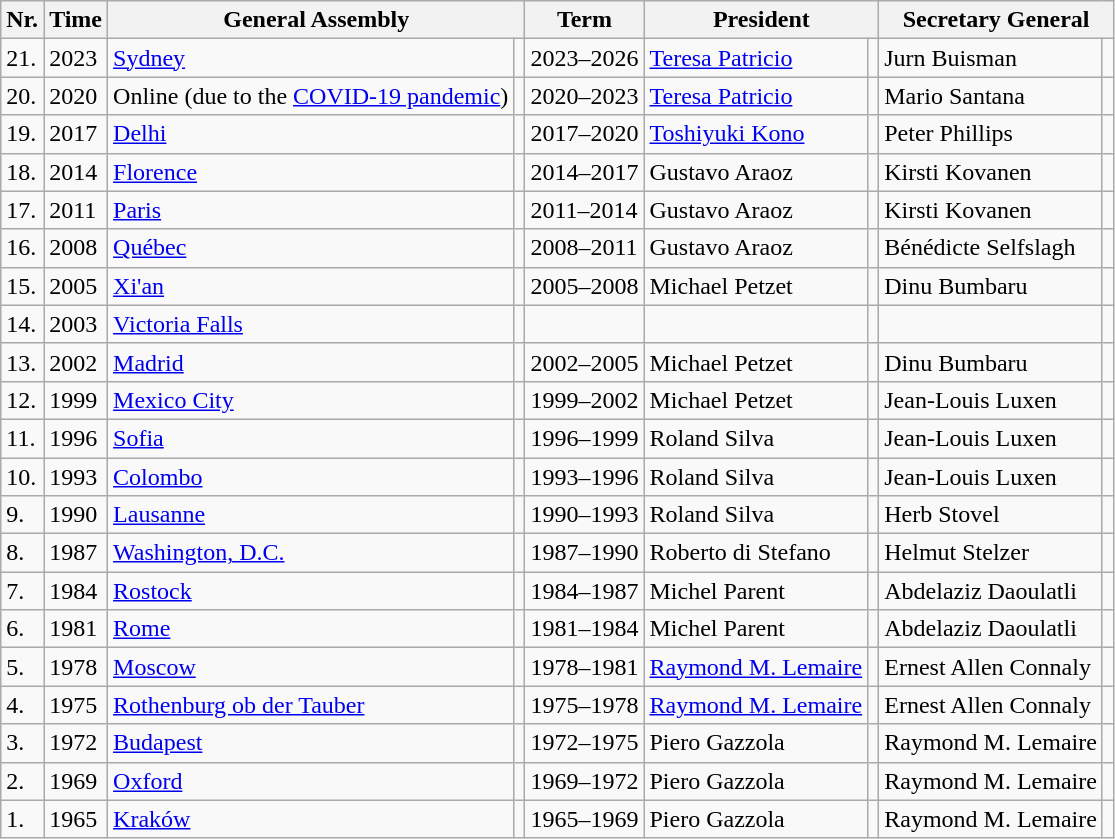<table class="wikitable">
<tr>
<th>Nr.</th>
<th>Time</th>
<th colspan="2">General Assembly</th>
<th>Term</th>
<th colspan="2">President</th>
<th colspan="2">Secretary General</th>
</tr>
<tr>
<td>21.</td>
<td>2023</td>
<td><a href='#'>Sydney</a></td>
<td></td>
<td>2023–2026</td>
<td><a href='#'>Teresa Patricio</a></td>
<td></td>
<td>Jurn Buisman</td>
<td></td>
</tr>
<tr>
<td>20.</td>
<td>2020</td>
<td>Online (due to the <a href='#'>COVID-19 pandemic</a>)</td>
<td></td>
<td>2020–2023</td>
<td><a href='#'>Teresa Patricio</a></td>
<td></td>
<td>Mario Santana</td>
<td></td>
</tr>
<tr>
<td>19.</td>
<td>2017</td>
<td><a href='#'>Delhi</a></td>
<td></td>
<td>2017–2020</td>
<td><a href='#'>Toshiyuki Kono</a></td>
<td></td>
<td>Peter Phillips</td>
<td></td>
</tr>
<tr>
<td>18.</td>
<td>2014</td>
<td><a href='#'>Florence</a></td>
<td></td>
<td>2014–2017</td>
<td>Gustavo Araoz</td>
<td></td>
<td>Kirsti Kovanen</td>
<td></td>
</tr>
<tr>
<td>17.</td>
<td>2011</td>
<td><a href='#'>Paris</a></td>
<td></td>
<td>2011–2014</td>
<td>Gustavo Araoz</td>
<td></td>
<td>Kirsti Kovanen</td>
<td></td>
</tr>
<tr>
<td>16.</td>
<td>2008</td>
<td><a href='#'>Québec</a></td>
<td></td>
<td>2008–2011</td>
<td>Gustavo Araoz</td>
<td></td>
<td>Bénédicte Selfslagh</td>
<td></td>
</tr>
<tr>
<td>15.</td>
<td>2005</td>
<td><a href='#'>Xi'an</a></td>
<td></td>
<td>2005–2008</td>
<td>Michael Petzet</td>
<td></td>
<td>Dinu Bumbaru</td>
<td></td>
</tr>
<tr>
<td>14.</td>
<td>2003</td>
<td><a href='#'>Victoria Falls</a></td>
<td></td>
<td></td>
<td></td>
<td></td>
<td></td>
<td></td>
</tr>
<tr>
<td>13.</td>
<td>2002</td>
<td><a href='#'>Madrid</a></td>
<td></td>
<td>2002–2005</td>
<td>Michael Petzet</td>
<td></td>
<td>Dinu Bumbaru</td>
<td></td>
</tr>
<tr>
<td>12.</td>
<td>1999</td>
<td><a href='#'>Mexico City</a></td>
<td></td>
<td>1999–2002</td>
<td>Michael Petzet</td>
<td></td>
<td>Jean-Louis Luxen</td>
<td></td>
</tr>
<tr>
<td>11.</td>
<td>1996</td>
<td><a href='#'>Sofia</a></td>
<td></td>
<td>1996–1999</td>
<td>Roland Silva</td>
<td></td>
<td>Jean-Louis Luxen</td>
<td></td>
</tr>
<tr>
<td>10.</td>
<td>1993</td>
<td><a href='#'>Colombo</a></td>
<td></td>
<td>1993–1996</td>
<td>Roland Silva</td>
<td></td>
<td>Jean-Louis Luxen</td>
<td></td>
</tr>
<tr>
<td>9.</td>
<td>1990</td>
<td><a href='#'>Lausanne</a></td>
<td></td>
<td>1990–1993</td>
<td>Roland Silva</td>
<td></td>
<td>Herb Stovel</td>
<td></td>
</tr>
<tr>
<td>8.</td>
<td>1987</td>
<td><a href='#'>Washington, D.C.</a></td>
<td></td>
<td>1987–1990</td>
<td>Roberto di Stefano</td>
<td></td>
<td>Helmut Stelzer</td>
<td></td>
</tr>
<tr>
<td>7.</td>
<td>1984</td>
<td><a href='#'>Rostock</a></td>
<td></td>
<td>1984–1987</td>
<td>Michel Parent</td>
<td></td>
<td>Abdelaziz Daoulatli</td>
<td></td>
</tr>
<tr>
<td>6.</td>
<td>1981</td>
<td><a href='#'>Rome</a></td>
<td></td>
<td>1981–1984</td>
<td>Michel Parent</td>
<td></td>
<td>Abdelaziz Daoulatli</td>
<td></td>
</tr>
<tr>
<td>5.</td>
<td>1978</td>
<td><a href='#'>Moscow</a></td>
<td></td>
<td>1978–1981</td>
<td><a href='#'>Raymond M. Lemaire</a></td>
<td></td>
<td>Ernest Allen Connaly</td>
<td></td>
</tr>
<tr>
<td>4.</td>
<td>1975</td>
<td><a href='#'>Rothenburg ob der Tauber</a></td>
<td></td>
<td>1975–1978</td>
<td><a href='#'>Raymond M. Lemaire</a></td>
<td></td>
<td>Ernest Allen Connaly</td>
<td></td>
</tr>
<tr>
<td>3.</td>
<td>1972</td>
<td><a href='#'>Budapest</a></td>
<td></td>
<td>1972–1975</td>
<td>Piero Gazzola</td>
<td></td>
<td>Raymond M. Lemaire</td>
<td></td>
</tr>
<tr>
<td>2.</td>
<td>1969</td>
<td><a href='#'>Oxford</a></td>
<td></td>
<td>1969–1972</td>
<td>Piero Gazzola</td>
<td></td>
<td>Raymond M. Lemaire</td>
<td></td>
</tr>
<tr>
<td>1.</td>
<td>1965</td>
<td><a href='#'>Kraków</a></td>
<td></td>
<td>1965–1969</td>
<td>Piero Gazzola</td>
<td></td>
<td>Raymond M. Lemaire</td>
<td></td>
</tr>
</table>
